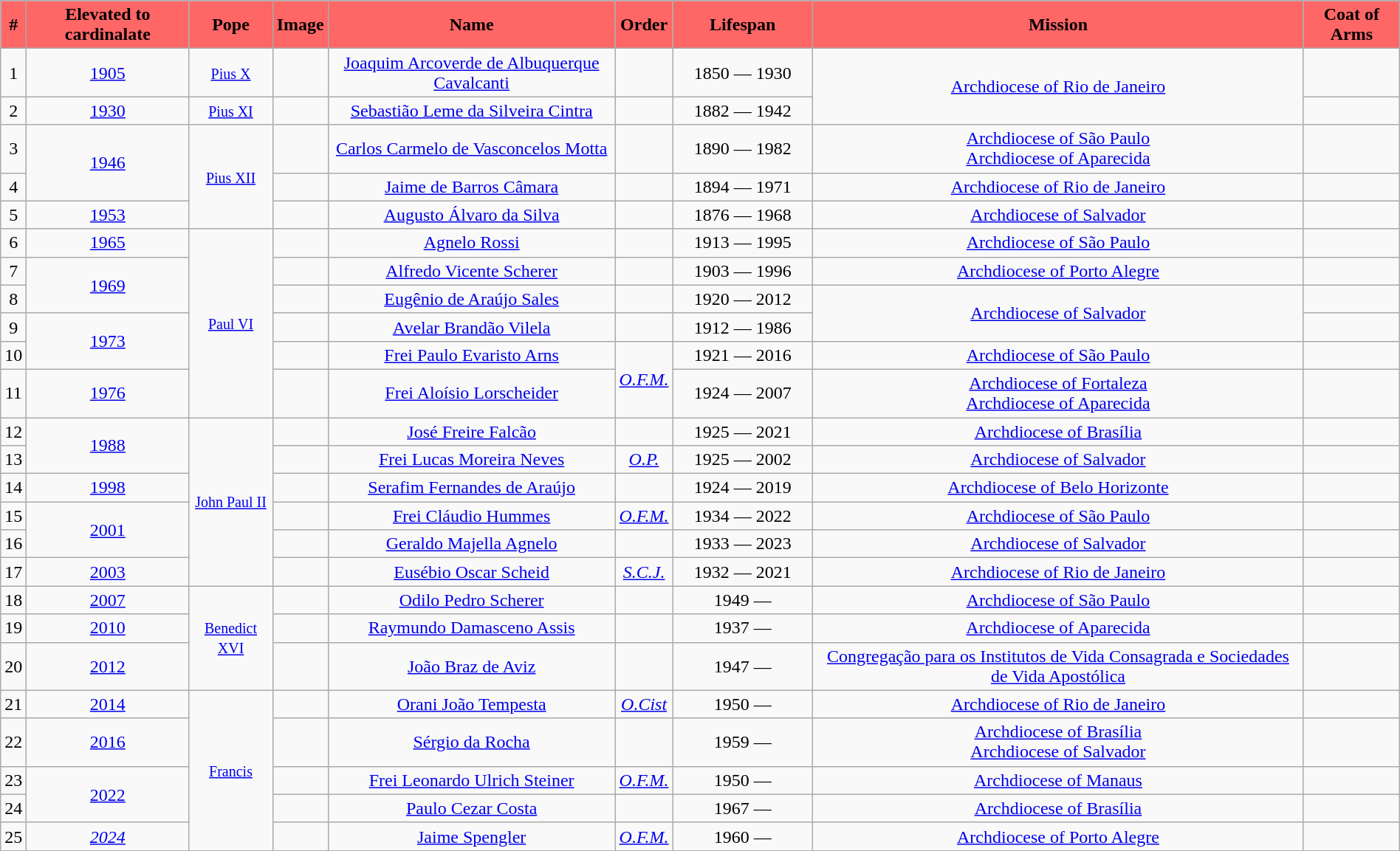<table class="wikitable unsortable" style="text-align: center;" width=100%>
<tr>
<th style="background: #f66">#</th>
<th style="background: #f66">Elevated to cardinalate</th>
<th style="background: #f66">Pope</th>
<th style="background: #f66">Image</th>
<th style="background: #f66">Name</th>
<th style="background: #f66">Order</th>
<th style="width: 10%; background: #f66">Lifespan</th>
<th style="background: #f66">Mission</th>
<th style="background: #f66">Coat of Arms</th>
</tr>
<tr>
<td>1</td>
<td><a href='#'>1905</a></td>
<td><small><a href='#'>Pius X</a></small></td>
<td></td>
<td><a href='#'>Joaquim Arcoverde de Albuquerque Cavalcanti</a></td>
<td></td>
<td>1850 — 1930</td>
<td rowspan="2"><a href='#'>Archdiocese of Rio de Janeiro</a></td>
<td></td>
</tr>
<tr>
<td>2</td>
<td><a href='#'>1930</a></td>
<td><small><a href='#'>Pius XI</a></small></td>
<td></td>
<td><a href='#'>Sebastião Leme da Silveira Cintra</a></td>
<td></td>
<td>1882 — 1942</td>
<td></td>
</tr>
<tr>
<td>3</td>
<td rowspan="2"><a href='#'>1946</a></td>
<td rowspan="3"><small><a href='#'>Pius XII</a></small></td>
<td></td>
<td><a href='#'>Carlos Carmelo de Vasconcelos Motta</a></td>
<td></td>
<td>1890 — 1982</td>
<td><a href='#'>Archdiocese of São Paulo</a><br><a href='#'>Archdiocese of Aparecida</a></td>
<td></td>
</tr>
<tr>
<td>4</td>
<td></td>
<td><a href='#'>Jaime de Barros Câmara</a></td>
<td></td>
<td>1894 — 1971</td>
<td><a href='#'>Archdiocese of Rio de Janeiro</a></td>
<td></td>
</tr>
<tr>
<td>5</td>
<td><a href='#'>1953</a></td>
<td></td>
<td><a href='#'>Augusto Álvaro da Silva</a></td>
<td></td>
<td>1876 — 1968</td>
<td><a href='#'>Archdiocese of Salvador</a></td>
<td></td>
</tr>
<tr>
<td>6</td>
<td><a href='#'>1965</a></td>
<td rowspan="6"><small><a href='#'>Paul VI</a></small></td>
<td></td>
<td><a href='#'>Agnelo Rossi</a></td>
<td></td>
<td>1913 — 1995</td>
<td><a href='#'>Archdiocese of São Paulo</a></td>
<td></td>
</tr>
<tr>
<td>7</td>
<td rowspan="2"><a href='#'>1969</a></td>
<td></td>
<td><a href='#'>Alfredo Vicente Scherer</a></td>
<td></td>
<td>1903 — 1996</td>
<td><a href='#'>Archdiocese of Porto Alegre</a></td>
<td></td>
</tr>
<tr>
<td>8</td>
<td></td>
<td><a href='#'>Eugênio de Araújo Sales</a></td>
<td></td>
<td>1920 — 2012</td>
<td rowspan="2"><a href='#'>Archdiocese of Salvador</a></td>
<td></td>
</tr>
<tr>
<td>9</td>
<td rowspan="2" style="text-align: center;"><a href='#'>1973</a></td>
<td></td>
<td><a href='#'>Avelar Brandão Vilela</a></td>
<td></td>
<td>1912 — 1986</td>
<td></td>
</tr>
<tr>
<td>10</td>
<td></td>
<td><a href='#'>Frei Paulo Evaristo Arns</a></td>
<td rowspan="2"><em><a href='#'>O.F.M.</a></em></td>
<td>1921 — 2016</td>
<td><a href='#'>Archdiocese of São Paulo</a></td>
<td></td>
</tr>
<tr>
<td>11</td>
<td><a href='#'>1976</a></td>
<td></td>
<td><a href='#'>Frei Aloísio Lorscheider</a></td>
<td>1924 — 2007</td>
<td><a href='#'>Archdiocese of Fortaleza</a><br><a href='#'>Archdiocese of Aparecida</a></td>
<td></td>
</tr>
<tr>
<td>12</td>
<td rowspan="2"><a href='#'>1988</a></td>
<td rowspan="6"><small><a href='#'>John Paul II</a></small></td>
<td></td>
<td><a href='#'>José Freire Falcão</a></td>
<td></td>
<td>1925 — 2021</td>
<td><a href='#'>Archdiocese of Brasília</a></td>
<td></td>
</tr>
<tr>
<td>13</td>
<td></td>
<td><a href='#'>Frei Lucas Moreira Neves</a></td>
<td><em><a href='#'>O.P.</a></em></td>
<td>1925 — 2002</td>
<td><a href='#'>Archdiocese of Salvador</a></td>
<td></td>
</tr>
<tr>
<td>14</td>
<td><a href='#'>1998</a></td>
<td></td>
<td><a href='#'>Serafim Fernandes de Araújo</a></td>
<td></td>
<td>1924 — 2019</td>
<td><a href='#'>Archdiocese of Belo Horizonte</a></td>
<td></td>
</tr>
<tr>
<td>15</td>
<td rowspan="2"><a href='#'>2001</a></td>
<td></td>
<td><a href='#'>Frei Cláudio Hummes</a></td>
<td><em><a href='#'>O.F.M.</a></em></td>
<td>1934 — 2022</td>
<td><a href='#'>Archdiocese of São Paulo</a></td>
<td></td>
</tr>
<tr>
<td>16</td>
<td></td>
<td><a href='#'>Geraldo Majella Agnelo</a></td>
<td></td>
<td>1933 — 2023</td>
<td><a href='#'>Archdiocese of Salvador</a></td>
<td></td>
</tr>
<tr>
<td>17</td>
<td><a href='#'>2003</a></td>
<td></td>
<td><a href='#'>Eusébio Oscar Scheid</a></td>
<td><em><a href='#'>S.C.J.</a></em></td>
<td>1932 — 2021</td>
<td><a href='#'>Archdiocese of Rio de Janeiro</a></td>
<td></td>
</tr>
<tr>
<td>18</td>
<td><a href='#'>2007</a></td>
<td rowspan="3"><small><a href='#'>Benedict XVI</a></small></td>
<td></td>
<td><a href='#'>Odilo Pedro Scherer</a></td>
<td></td>
<td>1949 —</td>
<td><a href='#'>Archdiocese of São Paulo</a></td>
<td></td>
</tr>
<tr>
<td>19</td>
<td><a href='#'>2010</a></td>
<td></td>
<td><a href='#'>Raymundo Damasceno Assis</a></td>
<td></td>
<td>1937 —</td>
<td><a href='#'>Archdiocese of Aparecida</a></td>
<td></td>
</tr>
<tr>
<td>20</td>
<td><a href='#'>2012</a></td>
<td></td>
<td><a href='#'>João Braz de Aviz</a></td>
<td></td>
<td>1947 —</td>
<td><a href='#'>Congregação para os Institutos de Vida Consagrada e Sociedades de Vida Apostólica</a></td>
<td></td>
</tr>
<tr>
<td>21</td>
<td><a href='#'>2014</a></td>
<td rowspan="5"><small><a href='#'>Francis</a></small></td>
<td></td>
<td><a href='#'>Orani João Tempesta</a></td>
<td><em><a href='#'>O.Cist</a></em></td>
<td>1950 —</td>
<td><a href='#'>Archdiocese of Rio de Janeiro</a></td>
<td></td>
</tr>
<tr>
<td>22</td>
<td><a href='#'>2016</a></td>
<td></td>
<td><a href='#'>Sérgio da Rocha</a></td>
<td></td>
<td>1959 —</td>
<td><a href='#'>Archdiocese of Brasília</a><br><a href='#'>Archdiocese of Salvador</a></td>
<td></td>
</tr>
<tr>
<td>23</td>
<td rowspan="2"><a href='#'>2022</a></td>
<td></td>
<td><a href='#'>Frei Leonardo Ulrich Steiner</a></td>
<td><em><a href='#'>O.F.M.</a></em></td>
<td>1950 —</td>
<td><a href='#'>Archdiocese of Manaus</a></td>
<td></td>
</tr>
<tr>
<td>24</td>
<td></td>
<td><a href='#'>Paulo Cezar Costa</a></td>
<td></td>
<td>1967 —</td>
<td><a href='#'>Archdiocese of Brasília</a></td>
<td></td>
</tr>
<tr>
<td>25</td>
<td><em><a href='#'>2024</a></em></td>
<td></td>
<td><a href='#'>Jaime Spengler</a></td>
<td><em><a href='#'>O.F.M.</a></em></td>
<td>1960 —</td>
<td><a href='#'>Archdiocese of Porto Alegre</a></td>
<td></td>
</tr>
<tr>
</tr>
</table>
